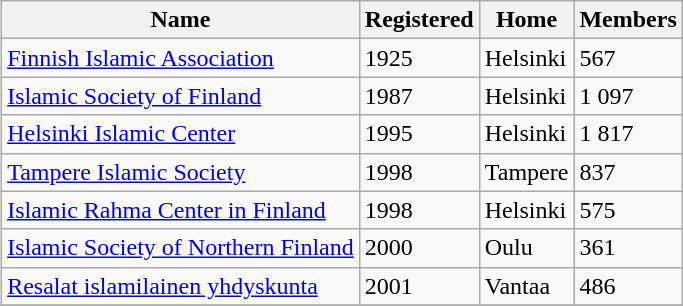<table class=wikitable style="float:right;">
<tr>
<th>Name</th>
<th>Registered</th>
<th>Home</th>
<th>Members</th>
</tr>
<tr>
<td><a href='#'>Finnish Islamic Association</a></td>
<td>1925</td>
<td>Helsinki</td>
<td>567</td>
</tr>
<tr>
<td><a href='#'>Islamic Society of Finland</a></td>
<td>1987</td>
<td>Helsinki</td>
<td>1 097</td>
</tr>
<tr>
<td><a href='#'>Helsinki Islamic Center</a></td>
<td>1995</td>
<td>Helsinki</td>
<td>1 817</td>
</tr>
<tr>
<td><a href='#'>Tampere Islamic Society</a></td>
<td>1998</td>
<td>Tampere</td>
<td>837</td>
</tr>
<tr>
<td><a href='#'>Islamic Rahma Center in Finland</a></td>
<td>1998</td>
<td>Helsinki</td>
<td>575</td>
</tr>
<tr>
<td><a href='#'>Islamic Society of Northern Finland</a></td>
<td>2000</td>
<td>Oulu</td>
<td>361</td>
</tr>
<tr>
<td><a href='#'>Resalat islamilainen yhdyskunta</a></td>
<td>2001</td>
<td>Vantaa</td>
<td>486</td>
</tr>
<tr>
</tr>
</table>
